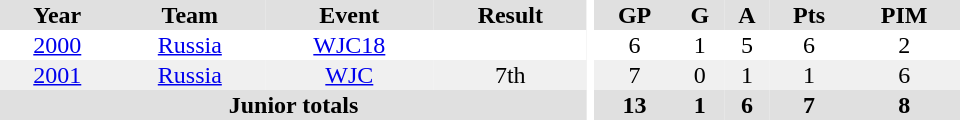<table border="0" cellpadding="1" cellspacing="0" ID="Table3" style="text-align:center; width:40em">
<tr ALIGN="center" bgcolor="#e0e0e0">
<th>Year</th>
<th>Team</th>
<th>Event</th>
<th>Result</th>
<th rowspan="99" bgcolor="#ffffff"></th>
<th>GP</th>
<th>G</th>
<th>A</th>
<th>Pts</th>
<th>PIM</th>
</tr>
<tr>
<td><a href='#'>2000</a></td>
<td><a href='#'>Russia</a></td>
<td><a href='#'>WJC18</a></td>
<td></td>
<td>6</td>
<td>1</td>
<td>5</td>
<td>6</td>
<td>2</td>
</tr>
<tr bgcolor="#f0f0f0">
<td><a href='#'>2001</a></td>
<td><a href='#'>Russia</a></td>
<td><a href='#'>WJC</a></td>
<td>7th</td>
<td>7</td>
<td>0</td>
<td>1</td>
<td>1</td>
<td>6</td>
</tr>
<tr bgcolor="#e0e0e0">
<th colspan="4">Junior totals</th>
<th>13</th>
<th>1</th>
<th>6</th>
<th>7</th>
<th>8</th>
</tr>
</table>
